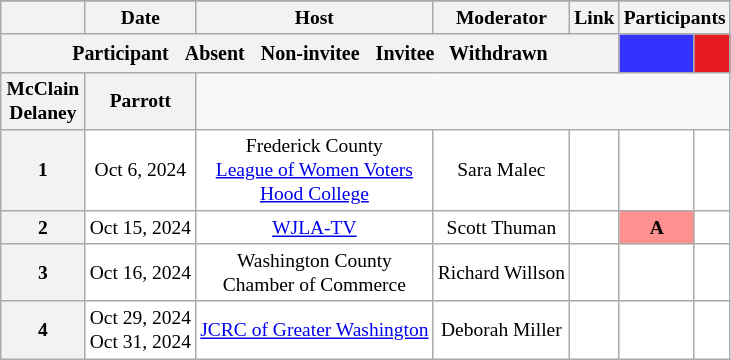<table class="wikitable mw-collapsible" style="text-align:center;">
<tr>
</tr>
<tr style="font-size:small;">
<th scope="col"></th>
<th scope="col">Date</th>
<th scope="col">Host</th>
<th scope="col">Moderator</th>
<th scope="col">Link</th>
<th scope="col" colspan="10">Participants</th>
</tr>
<tr>
<th colspan="5" rowspan="2"> <small>Participant  </small> <small>Absent  </small> <small>Non-invitee  </small> <small>Invitee   Withdrawn</small></th>
<th scope="col" style="background:#3333FF;"></th>
<th scope="col" style="background:#E81B23;"></th>
</tr>
<tr>
</tr>
<tr style="font-size:small;">
<th scope="col" style="width:50px;">McClain Delaney</th>
<th scope="col" style="width:50px;">Parrott</th>
</tr>
<tr style="background:#FFFFFF;font-size:small;">
<th scope="row">1</th>
<td style="white-space:nowrap;">Oct 6, 2024</td>
<td style="white-space:nowrap;">Frederick County<br><a href='#'>League of Women Voters</a><br><a href='#'>Hood College</a></td>
<td style="white-space:nowrap;">Sara Malec</td>
<td style="white-space:nowrap;"></td>
<td></td>
<td></td>
</tr>
<tr style="background:#FFFFFF;font-size:small;">
<th scope="row">2</th>
<td style="white-space:nowrap;">Oct 15, 2024</td>
<td style="white-space:nowrap;"><a href='#'>WJLA-TV</a></td>
<td style="white-space:nowrap;">Scott Thuman</td>
<td style="white-space:nowrap;"></td>
<td style="background:#ff9090; color:black; text-align:center;"><strong>A</strong></td>
<td></td>
</tr>
<tr style="background:#FFFFFF;font-size:small;">
<th scope="row">3</th>
<td style="white-space:nowrap;">Oct 16, 2024</td>
<td style="white-space:nowrap;">Washington County<br>Chamber of Commerce</td>
<td style="white-space:nowrap;">Richard Willson</td>
<td style="white-space:nowrap;"></td>
<td></td>
<td></td>
</tr>
<tr style="background:#FFFFFF;font-size:small;">
<th scope="row">4</th>
<td style="white-space:nowrap;">Oct 29, 2024<br>Oct 31, 2024</td>
<td style="white-space:nowrap;"><a href='#'>JCRC of Greater Washington</a></td>
<td style="white-space:nowrap;">Deborah Miller</td>
<td style="white-space:nowrap;"><br></td>
<td></td>
<td></td>
</tr>
</table>
